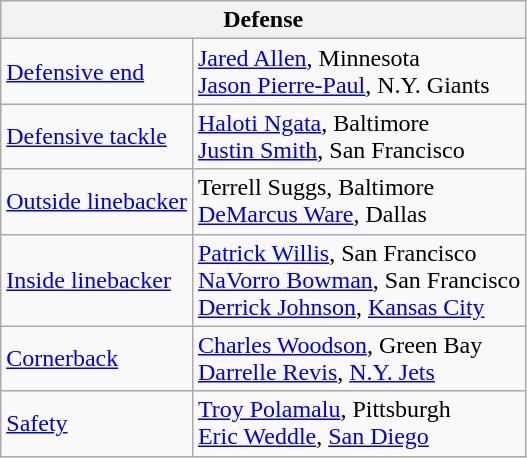<table class="wikitable">
<tr>
<th colspan="2">Defense</th>
</tr>
<tr>
<td><a href='#'>Defensive end</a></td>
<td><a href='#'>Jared Allen</a>, Minnesota<br><a href='#'>Jason Pierre-Paul</a>, N.Y. Giants</td>
</tr>
<tr>
<td><a href='#'>Defensive tackle</a></td>
<td><a href='#'>Haloti Ngata</a>, Baltimore<br><a href='#'>Justin Smith</a>, San Francisco</td>
</tr>
<tr>
<td><a href='#'>Outside linebacker</a></td>
<td>Terrell Suggs, Baltimore<br><a href='#'>DeMarcus Ware</a>, Dallas</td>
</tr>
<tr>
<td><a href='#'>Inside linebacker</a></td>
<td><a href='#'>Patrick Willis</a>, San Francisco<br><a href='#'>NaVorro Bowman</a>, San Francisco<br><a href='#'>Derrick Johnson</a>, <a href='#'>Kansas City</a></td>
</tr>
<tr>
<td><a href='#'>Cornerback</a></td>
<td><a href='#'>Charles Woodson</a>, Green Bay<br><a href='#'>Darrelle Revis</a>, <a href='#'>N.Y. Jets</a></td>
</tr>
<tr>
<td><a href='#'>Safety</a></td>
<td><a href='#'>Troy Polamalu</a>, Pittsburgh<br><a href='#'>Eric Weddle</a>, <a href='#'>San Diego</a></td>
</tr>
</table>
